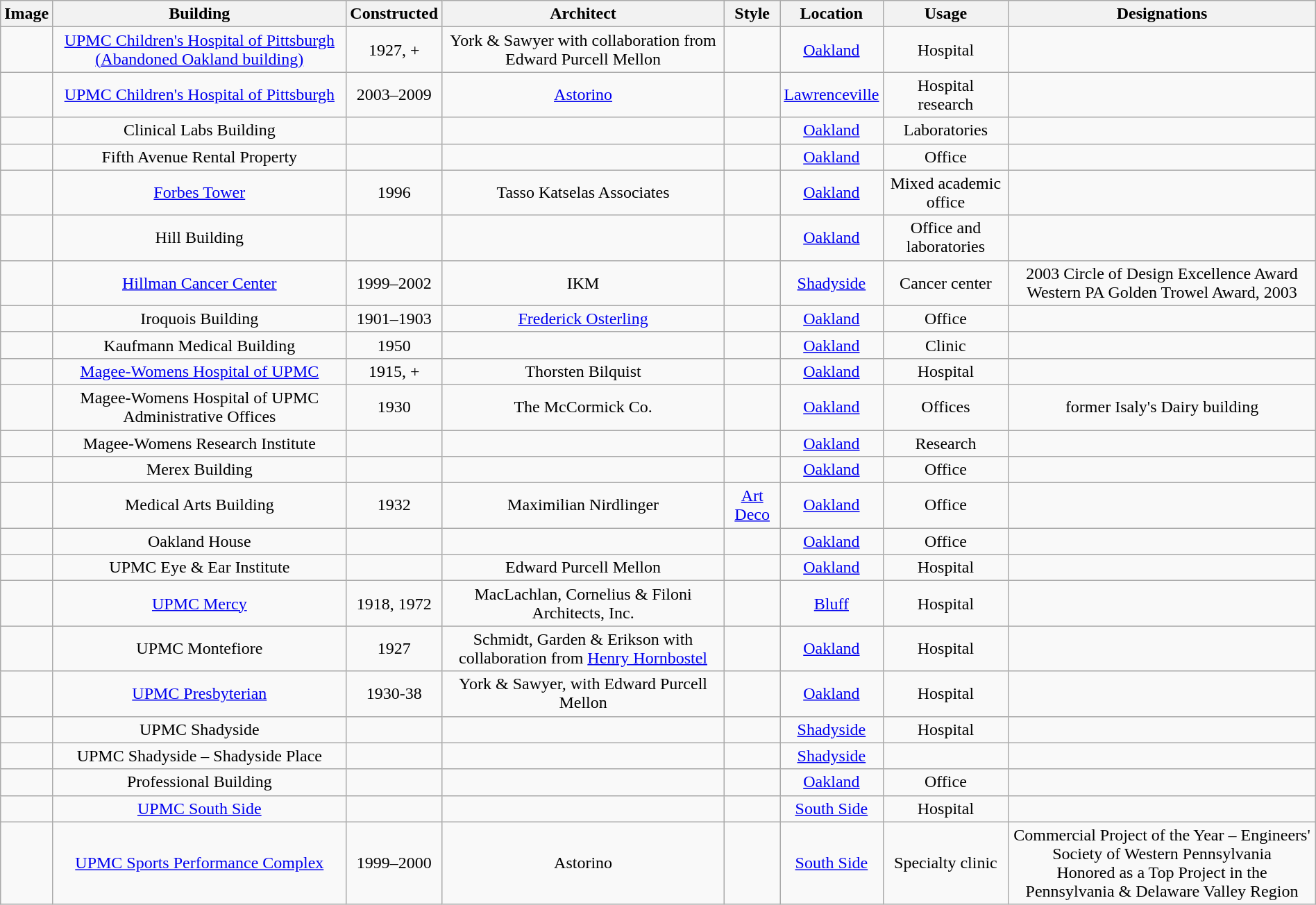<table class="wikitable sortable" style="width:100%">
<tr>
<th width="*" class="unsortable">Image</th>
<th width="*">Building</th>
<th width="*">Constructed</th>
<th width="*">Architect</th>
<th width="*">Style</th>
<th width="*">Location</th>
<th width="*">Usage</th>
<th width="*">Designations</th>
</tr>
<tr valign="center">
<td align="center"></td>
<td align="center"><a href='#'>UPMC Children's Hospital of Pittsburgh (Abandoned Oakland building)</a></td>
<td align="center">1927, +</td>
<td align="center">York & Sawyer with collaboration from Edward Purcell Mellon</td>
<td align="center"></td>
<td align="center"><a href='#'>Oakland</a></td>
<td align="center">Hospital</td>
<td align="center"></td>
</tr>
<tr valign="center">
<td align="center"></td>
<td align="center"><a href='#'>UPMC Children's Hospital of Pittsburgh</a></td>
<td align="center">2003–2009</td>
<td align="center"><a href='#'>Astorino</a></td>
<td align="center"></td>
<td align="center"><a href='#'>Lawrenceville</a></td>
<td align="center">Hospital<br>research</td>
<td align="center"></td>
</tr>
<tr valign="center">
<td align="center"></td>
<td align="center">Clinical Labs Building</td>
<td align="center"></td>
<td align="center"></td>
<td align="center"></td>
<td align="center"><a href='#'>Oakland</a></td>
<td align="center">Laboratories</td>
<td align="center"></td>
</tr>
<tr valign="center">
<td align="center"></td>
<td align="center">Fifth Avenue Rental Property</td>
<td align="center"></td>
<td align="center"></td>
<td align="center"></td>
<td align="center"><a href='#'>Oakland</a></td>
<td align="center">Office</td>
<td align="center"></td>
</tr>
<tr valign="center">
<td align="center"></td>
<td align="center"><a href='#'>Forbes Tower</a></td>
<td align="center">1996</td>
<td align="center">Tasso Katselas Associates</td>
<td align="center"></td>
<td align="center"><a href='#'>Oakland</a></td>
<td align="center">Mixed academic<br>office</td>
<td align="center"></td>
</tr>
<tr valign="center">
<td align="center"></td>
<td align="center">Hill Building</td>
<td align="center"></td>
<td align="center"></td>
<td align="center"></td>
<td align="center"><a href='#'>Oakland</a></td>
<td align="center">Office and laboratories</td>
<td align="center"></td>
</tr>
<tr valign="center">
<td align="center"></td>
<td align="center"><a href='#'>Hillman Cancer Center</a></td>
<td align="center">1999–2002</td>
<td align="center">IKM</td>
<td align="center"></td>
<td align="center"><a href='#'>Shadyside</a></td>
<td align="center">Cancer center</td>
<td align="center">2003 Circle of Design Excellence Award<br>Western PA Golden Trowel Award, 2003</td>
</tr>
<tr valign="center">
<td align="center"></td>
<td align="center">Iroquois Building</td>
<td align="center">1901–1903</td>
<td align="center"><a href='#'>Frederick Osterling</a></td>
<td align="center"></td>
<td align="center"><a href='#'>Oakland</a></td>
<td align="center">Office</td>
<td align="center"></td>
</tr>
<tr valign="center">
<td align="center"></td>
<td align="center">Kaufmann Medical Building</td>
<td align="center">1950</td>
<td align="center"></td>
<td align="center"></td>
<td align="center"><a href='#'>Oakland</a></td>
<td align="center">Clinic</td>
<td align="center"></td>
</tr>
<tr valign="center">
<td align="center"></td>
<td align="center"><a href='#'>Magee-Womens  Hospital of UPMC</a></td>
<td align="center">1915, +</td>
<td align="center">Thorsten Bilquist</td>
<td align="center"></td>
<td align="center"><a href='#'>Oakland</a></td>
<td align="center">Hospital</td>
<td align="center"></td>
</tr>
<tr valign="center">
<td align="center"></td>
<td align="center">Magee-Womens  Hospital of UPMC Administrative Offices</td>
<td align="center">1930</td>
<td align="center">The McCormick Co.</td>
<td align="center"></td>
<td align="center"><a href='#'>Oakland</a></td>
<td align="center">Offices</td>
<td align="center">former Isaly's Dairy building</td>
</tr>
<tr valign="center">
<td align="center"></td>
<td align="center">Magee-Womens  Research Institute</td>
<td align="center"></td>
<td align="center"></td>
<td align="center"></td>
<td align="center"><a href='#'>Oakland</a></td>
<td align="center">Research</td>
<td align="center"></td>
</tr>
<tr valign="center">
<td align="center"></td>
<td align="center">Merex Building</td>
<td align="center"></td>
<td align="center"></td>
<td align="center"></td>
<td align="center"><a href='#'>Oakland</a></td>
<td align="center">Office</td>
<td align="center"></td>
</tr>
<tr valign="center">
<td align="center"></td>
<td align="center">Medical Arts Building</td>
<td align="center">1932</td>
<td align="center">Maximilian Nirdlinger </td>
<td align="center"><a href='#'>Art Deco</a></td>
<td align="center"><a href='#'>Oakland</a></td>
<td align="center">Office</td>
<td align="center"></td>
</tr>
<tr valign="center">
<td align="center"></td>
<td align="center">Oakland House</td>
<td align="center"></td>
<td align="center"></td>
<td align="center"></td>
<td align="center"><a href='#'>Oakland</a></td>
<td align="center">Office</td>
<td align="center"></td>
</tr>
<tr valign="center">
<td align="center"></td>
<td align="center">UPMC Eye & Ear Institute</td>
<td align="center"></td>
<td align="center">Edward Purcell Mellon</td>
<td align="center"></td>
<td align="center"><a href='#'>Oakland</a></td>
<td align="center">Hospital</td>
<td align="center"></td>
</tr>
<tr valign="center">
<td align="center"></td>
<td align="center"><a href='#'>UPMC Mercy</a></td>
<td align="center">1918, 1972</td>
<td align="center">MacLachlan, Cornelius & Filoni Architects, Inc.</td>
<td align="center"></td>
<td align="center"><a href='#'>Bluff</a></td>
<td align="center">Hospital</td>
<td align="center"></td>
</tr>
<tr valign="center">
<td align="center"></td>
<td align="center">UPMC Montefiore</td>
<td align="center">1927</td>
<td align="center">Schmidt, Garden & Erikson with collaboration from <a href='#'>Henry Hornbostel</a></td>
<td align="center"></td>
<td align="center"><a href='#'>Oakland</a></td>
<td align="center">Hospital</td>
<td align="center"></td>
</tr>
<tr valign="center">
<td align="center"></td>
<td align="center"><a href='#'>UPMC Presbyterian</a></td>
<td align="center">1930-38</td>
<td align="center">York & Sawyer, with Edward Purcell Mellon</td>
<td align="center"></td>
<td align="center"><a href='#'>Oakland</a></td>
<td align="center">Hospital</td>
<td align="center"></td>
</tr>
<tr valign="center">
<td align="center"></td>
<td align="center">UPMC Shadyside</td>
<td align="center"></td>
<td align="center"></td>
<td align="center"></td>
<td align="center"><a href='#'>Shadyside</a></td>
<td align="center">Hospital</td>
<td align="center"></td>
</tr>
<tr valign="center">
<td align="center"></td>
<td align="center">UPMC Shadyside – Shadyside Place</td>
<td align="center"></td>
<td align="center"></td>
<td align="center"></td>
<td align="center"><a href='#'>Shadyside</a></td>
<td align="center"></td>
<td align="center"></td>
</tr>
<tr valign="center">
<td align="center"></td>
<td align="center">Professional Building</td>
<td align="center"></td>
<td align="center"></td>
<td align="center"></td>
<td align="center"><a href='#'>Oakland</a></td>
<td align="center">Office</td>
<td align="center"></td>
</tr>
<tr valign="center">
<td align="center"></td>
<td align="center"><a href='#'>UPMC South Side</a></td>
<td align="center"></td>
<td align="center"></td>
<td align="center"></td>
<td align="center"><a href='#'>South Side</a></td>
<td align="center">Hospital</td>
<td align="center"></td>
</tr>
<tr valign="center">
<td align="center"></td>
<td align="center"><a href='#'>UPMC Sports Performance Complex</a></td>
<td align="center">1999–2000</td>
<td align="center">Astorino</td>
<td align="center"></td>
<td align="center"><a href='#'>South Side</a></td>
<td align="center">Specialty clinic</td>
<td align="center">Commercial Project of the Year – Engineers' Society of Western Pennsylvania<br>Honored as a Top Project in the Pennsylvania & Delaware Valley Region</td>
</tr>
</table>
